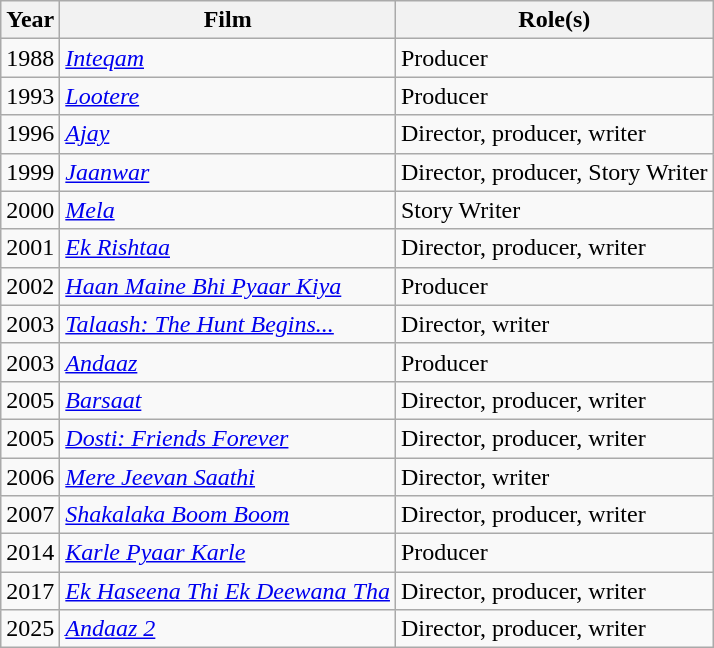<table class="wikitable">
<tr>
<th>Year</th>
<th>Film</th>
<th>Role(s)</th>
</tr>
<tr>
<td>1988</td>
<td><em><a href='#'>Inteqam</a></em></td>
<td>Producer</td>
</tr>
<tr>
<td>1993</td>
<td><em><a href='#'>Lootere</a></em></td>
<td>Producer</td>
</tr>
<tr>
<td>1996</td>
<td><em><a href='#'>Ajay</a></em></td>
<td>Director, producer, writer</td>
</tr>
<tr>
<td>1999</td>
<td><em><a href='#'>Jaanwar</a></em></td>
<td>Director, producer, Story Writer</td>
</tr>
<tr>
<td>2000</td>
<td><em><a href='#'>Mela</a></em></td>
<td>Story Writer</td>
</tr>
<tr>
<td>2001</td>
<td><em><a href='#'>Ek Rishtaa</a></em></td>
<td>Director, producer, writer</td>
</tr>
<tr>
<td>2002</td>
<td><em><a href='#'>Haan Maine Bhi Pyaar Kiya</a></em></td>
<td>Producer</td>
</tr>
<tr>
<td>2003</td>
<td><em><a href='#'>Talaash: The Hunt Begins...</a></em></td>
<td>Director, writer</td>
</tr>
<tr>
<td>2003</td>
<td><em><a href='#'>Andaaz</a></em></td>
<td>Producer</td>
</tr>
<tr>
<td>2005</td>
<td><em><a href='#'>Barsaat</a></em></td>
<td>Director, producer, writer</td>
</tr>
<tr>
<td>2005</td>
<td><em><a href='#'>Dosti: Friends Forever</a></em></td>
<td>Director, producer, writer</td>
</tr>
<tr>
<td>2006</td>
<td><em><a href='#'>Mere Jeevan Saathi</a></em></td>
<td>Director, writer</td>
</tr>
<tr>
<td>2007</td>
<td><em><a href='#'>Shakalaka Boom Boom</a></em></td>
<td>Director, producer, writer</td>
</tr>
<tr>
<td>2014</td>
<td><em><a href='#'>Karle Pyaar Karle</a></em></td>
<td>Producer</td>
</tr>
<tr>
<td>2017</td>
<td><em><a href='#'>Ek Haseena Thi Ek Deewana Tha</a></em></td>
<td>Director, producer, writer</td>
</tr>
<tr>
<td>2025</td>
<td><em><a href='#'>Andaaz 2</a></em></td>
<td>Director, producer, writer</td>
</tr>
</table>
